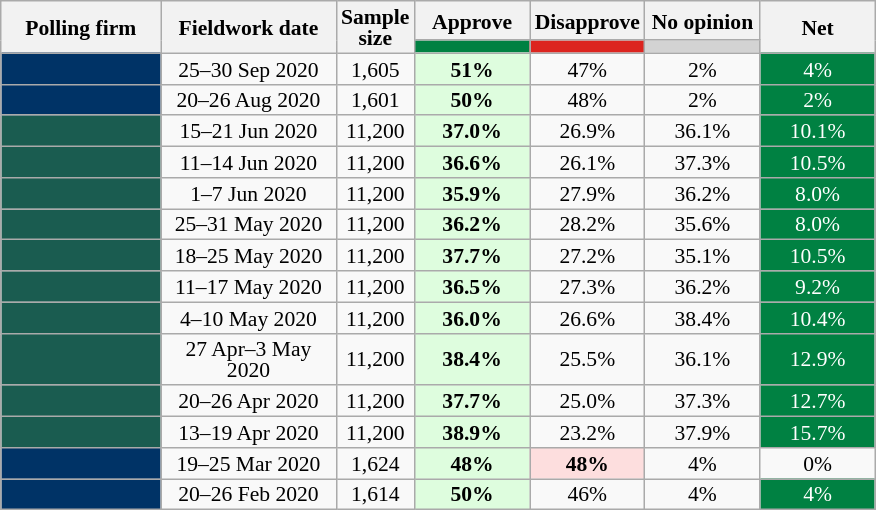<table class="wikitable sortable" style="text-align:center;font-size:90%;line-height:14px;">
<tr>
<th rowspan="2" style="width:100px;">Polling firm</th>
<th rowspan="2" style="width:110px;">Fieldwork date</th>
<th rowspan="2" style="width:35px;">Sample<br>size</th>
<th class="unsortable" style="width:70px;">Approve</th>
<th class="unsortable" style="width:70px;">Disapprove</th>
<th class="unsortable" style="width:70px;">No opinion</th>
<th rowspan="2"  class="unsortable" style="width:70px;">Net</th>
</tr>
<tr>
<th style="background:#008142;"></th>
<th style="background:#DC241F;"></th>
<th style="background:lightgray;"></th>
</tr>
<tr>
<td style="background:#003366;"></td>
<td data-sort-value="2020-03-25">25–30 Sep 2020</td>
<td>1,605</td>
<td style="background:#DEFDDE;"><strong>51%</strong></td>
<td>47%</td>
<td>2%</td>
<td style="background:#008142;color:white;">4%</td>
</tr>
<tr>
<td style="background:#003366;"></td>
<td data-sort-value="2020-03-25">20–26 Aug 2020</td>
<td>1,601</td>
<td style="background:#DEFDDE;"><strong>50%</strong></td>
<td>48%</td>
<td>2%</td>
<td style="background:#008142;color:white;">2%</td>
</tr>
<tr>
<td style="background:#1a5c50;"></td>
<td data-sort-value="2020-04-19">15–21 Jun 2020</td>
<td>11,200</td>
<td style="background:#DEFDDE;"><strong>37.0%</strong></td>
<td>26.9%</td>
<td>36.1%</td>
<td style="background:#008142;color:white;">10.1%</td>
</tr>
<tr>
<td style="background:#1a5c50;"></td>
<td data-sort-value="2020-04-19">11–14 Jun 2020</td>
<td>11,200</td>
<td style="background:#DEFDDE;"><strong>36.6%</strong></td>
<td>26.1%</td>
<td>37.3%</td>
<td style="background:#008142;color:white;">10.5%</td>
</tr>
<tr>
<td style="background:#1a5c50;"></td>
<td data-sort-value="2020-04-19">1–7 Jun 2020</td>
<td>11,200</td>
<td style="background:#DEFDDE;"><strong>35.9%</strong></td>
<td>27.9%</td>
<td>36.2%</td>
<td style="background:#008142;color:white;">8.0%</td>
</tr>
<tr>
<td style="background:#1a5c50;"></td>
<td data-sort-value="2020-04-19">25–31 May 2020</td>
<td>11,200</td>
<td style="background:#DEFDDE;"><strong>36.2%</strong></td>
<td>28.2%</td>
<td>35.6%</td>
<td style="background:#008142;color:white;">8.0%</td>
</tr>
<tr>
<td style="background:#1a5c50;"></td>
<td data-sort-value="2020-04-19">18–25 May 2020</td>
<td>11,200</td>
<td style="background:#DEFDDE;"><strong>37.7%</strong></td>
<td>27.2%</td>
<td>35.1%</td>
<td style="background:#008142;color:white;">10.5%</td>
</tr>
<tr>
<td style="background:#1a5c50;"></td>
<td data-sort-value="2020-04-19">11–17 May 2020</td>
<td>11,200</td>
<td style="background:#DEFDDE;"><strong>36.5%</strong></td>
<td>27.3%</td>
<td>36.2%</td>
<td style="background:#008142;color:white;">9.2%</td>
</tr>
<tr>
<td style="background:#1a5c50;"></td>
<td data-sort-value="2020-04-19">4–10 May 2020</td>
<td>11,200</td>
<td style="background:#DEFDDE;"><strong>36.0%</strong></td>
<td>26.6%</td>
<td>38.4%</td>
<td style="background:#008142;color:white;">10.4%</td>
</tr>
<tr>
<td style="background:#1a5c50;"></td>
<td data-sort-value="2020-04-19">27 Apr–3 May 2020</td>
<td>11,200</td>
<td style="background:#DEFDDE;"><strong>38.4%</strong></td>
<td>25.5%</td>
<td>36.1%</td>
<td style="background:#008142;color:white;">12.9%</td>
</tr>
<tr>
<td style="background:#1a5c50;"></td>
<td data-sort-value="2020-04-19">20–26 Apr 2020</td>
<td>11,200</td>
<td style="background:#DEFDDE;"><strong>37.7%</strong></td>
<td>25.0%</td>
<td>37.3%</td>
<td style="background:#008142;color:white;">12.7%</td>
</tr>
<tr>
<td style="background:#1a5c50;"></td>
<td data-sort-value="2020-04-19">13–19 Apr 2020</td>
<td>11,200</td>
<td style="background:#DEFDDE;"><strong>38.9%</strong></td>
<td>23.2%</td>
<td>37.9%</td>
<td style="background:#008142;color:white;">15.7%</td>
</tr>
<tr>
<td style="background:#003366;"></td>
<td data-sort-value="2020-03-25">19–25 Mar 2020</td>
<td>1,624</td>
<td style="background:#DEFDDE;"><strong>48%</strong></td>
<td style="background:#FDDEDE;"><strong>48%</strong></td>
<td>4%</td>
<td>0%</td>
</tr>
<tr>
<td style="background:#003366;"></td>
<td data-sort-value="2020-02-26">20–26 Feb 2020</td>
<td>1,614</td>
<td style="background:#DEFDDE;"><strong>50%</strong></td>
<td>46%</td>
<td>4%</td>
<td style="background:#008142;color:white;">4%</td>
</tr>
</table>
